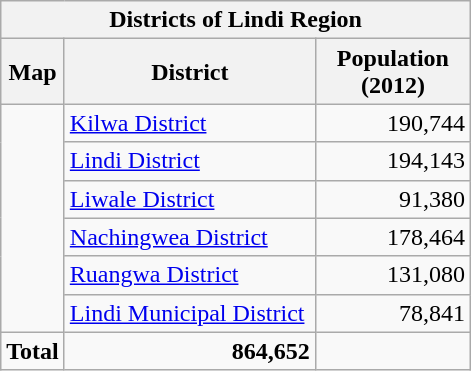<table class="wikitable">
<tr>
<th colspan="7">Districts of Lindi Region</th>
</tr>
<tr style="text-align:center;">
<th>Map</th>
<th style="width: 10em">District</th>
<th style="width: 6em">Population<br>(2012)</th>
</tr>
<tr>
<td rowspan=6></td>
<td><a href='#'>Kilwa District</a></td>
<td style="text-align:right;">190,744</td>
</tr>
<tr>
<td><a href='#'>Lindi District</a></td>
<td style="text-align:right;">194,143</td>
</tr>
<tr>
<td><a href='#'>Liwale District</a></td>
<td style="text-align:right;">91,380</td>
</tr>
<tr>
<td><a href='#'>Nachingwea District</a></td>
<td style="text-align:right;">178,464</td>
</tr>
<tr>
<td><a href='#'>Ruangwa District</a></td>
<td style="text-align:right;">131,080</td>
</tr>
<tr>
<td><a href='#'>Lindi Municipal District</a></td>
<td style="text-align:right;">78,841</td>
</tr>
<tr>
<td><strong>Total</strong></td>
<td style="text-align:right;"><strong>864,652</strong></td>
</tr>
</table>
